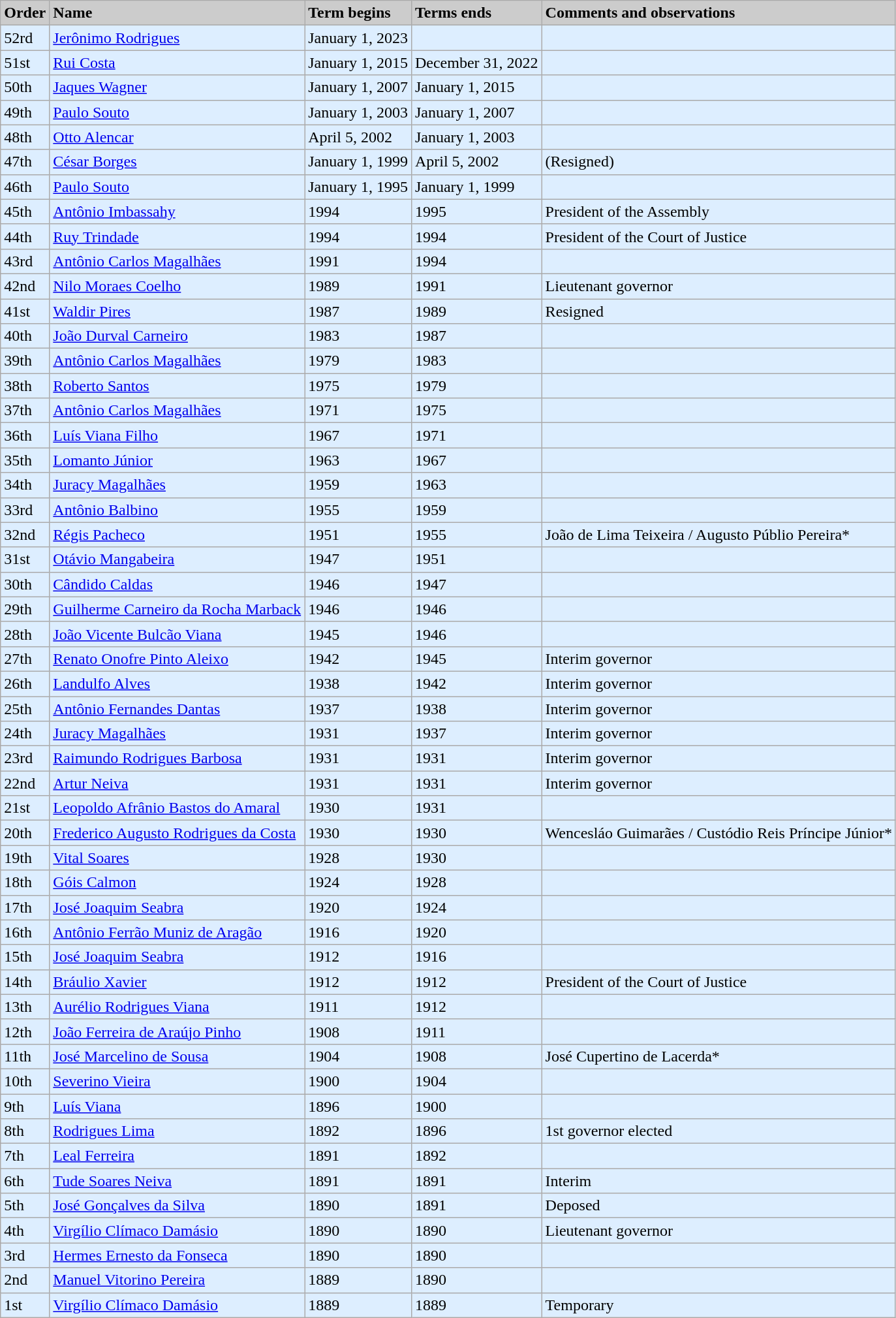<table class="wikitable">
<tr>
<td bgcolor=#cccccc><strong>Order</strong></td>
<td bgcolor=#cccccc><strong>Name</strong></td>
<td bgcolor=#cccccc><strong>Term begins</strong></td>
<td bgcolor=#cccccc><strong>Terms ends</strong></td>
<td bgcolor=#cccccc><strong>Comments and observations</strong></td>
</tr>
<tr>
<td bgcolor=#DDEEFF>52rd</td>
<td bgcolor=#DDEEFF><a href='#'>Jerônimo Rodrigues</a></td>
<td bgcolor=#DDEEFF>January 1, 2023</td>
<td bgcolor=#DDEEFF></td>
<td bgcolor=#DDEEFF></td>
</tr>
<tr>
<td bgcolor=#DDEEFF>51st</td>
<td bgcolor=#DDEEFF><a href='#'>Rui Costa</a></td>
<td bgcolor=#DDEEFF>January 1, 2015</td>
<td bgcolor=#DDEEFF>December 31, 2022</td>
<td bgcolor=#DDEEFF></td>
</tr>
<tr>
<td bgcolor=#DDEEFF>50th</td>
<td bgcolor=#DDEEFF><a href='#'>Jaques Wagner</a></td>
<td bgcolor=#DDEEFF>January 1, 2007</td>
<td bgcolor=#DDEEFF>January 1, 2015</td>
<td bgcolor=#DDEEFF></td>
</tr>
<tr>
<td bgcolor=#DDEEFF>49th</td>
<td bgcolor=#DDEEFF><a href='#'>Paulo Souto</a></td>
<td bgcolor=#DDEEFF>January 1, 2003</td>
<td bgcolor=#DDEEFF>January 1, 2007</td>
<td bgcolor=#DDEEFF></td>
</tr>
<tr>
<td bgcolor=#DDEEFF>48th</td>
<td bgcolor=#DDEEFF><a href='#'>Otto Alencar</a></td>
<td bgcolor=#DDEEFF>April 5, 2002</td>
<td bgcolor=#DDEEFF>January 1, 2003</td>
<td bgcolor=#DDEEFF></td>
</tr>
<tr>
<td bgcolor=#DDEEFF>47th</td>
<td bgcolor=#DDEEFF><a href='#'>César Borges</a></td>
<td bgcolor=#DDEEFF>January 1, 1999</td>
<td bgcolor=#DDEEFF>April 5, 2002</td>
<td bgcolor=#DDEEFF>(Resigned)</td>
</tr>
<tr>
<td bgcolor=#DDEEFF>46th</td>
<td bgcolor=#DDEEFF><a href='#'>Paulo Souto</a></td>
<td bgcolor=#DDEEFF>January 1, 1995</td>
<td bgcolor=#DDEEFF>January 1, 1999</td>
<td bgcolor=#DDEEFF></td>
</tr>
<tr>
<td bgcolor=#DDEEFF>45th</td>
<td bgcolor=#DDEEFF><a href='#'>Antônio Imbassahy</a></td>
<td bgcolor=#DDEEFF>1994</td>
<td bgcolor=#DDEEFF>1995</td>
<td bgcolor=#DDEEFF>President of the Assembly</td>
</tr>
<tr>
<td bgcolor=#DDEEFF>44th</td>
<td bgcolor=#DDEEFF><a href='#'>Ruy Trindade</a></td>
<td bgcolor=#DDEEFF>1994</td>
<td bgcolor=#DDEEFF>1994</td>
<td bgcolor=#DDEEFF>President of the Court of Justice</td>
</tr>
<tr>
<td bgcolor=#DDEEFF>43rd</td>
<td bgcolor=#DDEEFF><a href='#'>Antônio Carlos Magalhães</a></td>
<td bgcolor=#DDEEFF>1991</td>
<td bgcolor=#DDEEFF>1994</td>
<td bgcolor=#DDEEFF></td>
</tr>
<tr>
<td bgcolor=#DDEEFF>42nd</td>
<td bgcolor=#DDEEFF><a href='#'>Nilo Moraes Coelho</a></td>
<td bgcolor=#DDEEFF>1989</td>
<td bgcolor=#DDEEFF>1991</td>
<td bgcolor=#DDEEFF>Lieutenant governor</td>
</tr>
<tr>
<td bgcolor=#DDEEFF>41st</td>
<td bgcolor=#DDEEFF><a href='#'>Waldir Pires</a></td>
<td bgcolor=#DDEEFF>1987</td>
<td bgcolor=#DDEEFF>1989</td>
<td bgcolor=#DDEEFF>Resigned</td>
</tr>
<tr>
<td bgcolor=#DDEEFF>40th</td>
<td bgcolor=#DDEEFF><a href='#'>João Durval Carneiro</a></td>
<td bgcolor=#DDEEFF>1983</td>
<td bgcolor=#DDEEFF>1987</td>
<td bgcolor=#DDEEFF></td>
</tr>
<tr>
<td bgcolor=#DDEEFF>39th</td>
<td bgcolor=#DDEEFF><a href='#'>Antônio Carlos Magalhães</a></td>
<td bgcolor=#DDEEFF>1979</td>
<td bgcolor=#DDEEFF>1983</td>
<td bgcolor=#DDEEFF></td>
</tr>
<tr>
<td bgcolor=#DDEEFF>38th</td>
<td bgcolor=#DDEEFF><a href='#'>Roberto Santos</a></td>
<td bgcolor=#DDEEFF>1975</td>
<td bgcolor=#DDEEFF>1979</td>
<td bgcolor=#DDEEFF></td>
</tr>
<tr>
<td bgcolor=#DDEEFF>37th</td>
<td bgcolor=#DDEEFF><a href='#'>Antônio Carlos Magalhães</a></td>
<td bgcolor=#DDEEFF>1971</td>
<td bgcolor=#DDEEFF>1975</td>
<td bgcolor=#DDEEFF></td>
</tr>
<tr>
<td bgcolor=#DDEEFF>36th</td>
<td bgcolor=#DDEEFF><a href='#'>Luís Viana Filho</a></td>
<td bgcolor=#DDEEFF>1967</td>
<td bgcolor=#DDEEFF>1971</td>
<td bgcolor=#DDEEFF></td>
</tr>
<tr>
<td bgcolor=#DDEEFF>35th</td>
<td bgcolor=#DDEEFF><a href='#'>Lomanto Júnior</a></td>
<td bgcolor=#DDEEFF>1963</td>
<td bgcolor=#DDEEFF>1967</td>
<td bgcolor=#DDEEFF></td>
</tr>
<tr>
<td bgcolor=#DDEEFF>34th</td>
<td bgcolor=#DDEEFF><a href='#'>Juracy Magalhães</a></td>
<td bgcolor=#DDEEFF>1959</td>
<td bgcolor=#DDEEFF>1963</td>
<td bgcolor=#DDEEFF></td>
</tr>
<tr>
<td bgcolor=#DDEEFF>33rd</td>
<td bgcolor=#DDEEFF><a href='#'>Antônio Balbino</a></td>
<td bgcolor=#DDEEFF>1955</td>
<td bgcolor=#DDEEFF>1959</td>
<td bgcolor=#DDEEFF></td>
</tr>
<tr>
<td bgcolor=#DDEEFF>32nd</td>
<td bgcolor=#DDEEFF><a href='#'>Régis Pacheco</a></td>
<td bgcolor=#DDEEFF>1951</td>
<td bgcolor=#DDEEFF>1955</td>
<td bgcolor=#DDEEFF>João de Lima Teixeira / Augusto Públio Pereira*</td>
</tr>
<tr>
<td bgcolor=#DDEEFF>31st</td>
<td bgcolor=#DDEEFF><a href='#'>Otávio Mangabeira</a></td>
<td bgcolor=#DDEEFF>1947</td>
<td bgcolor=#DDEEFF>1951</td>
<td bgcolor=#DDEEFF></td>
</tr>
<tr>
<td bgcolor=#DDEEFF>30th</td>
<td bgcolor=#DDEEFF><a href='#'>Cândido Caldas</a></td>
<td bgcolor=#DDEEFF>1946</td>
<td bgcolor=#DDEEFF>1947</td>
<td bgcolor=#DDEEFF></td>
</tr>
<tr>
<td bgcolor=#DDEEFF>29th</td>
<td bgcolor=#DDEEFF><a href='#'>Guilherme Carneiro da Rocha Marback</a></td>
<td bgcolor=#DDEEFF>1946</td>
<td bgcolor=#DDEEFF>1946</td>
<td bgcolor=#DDEEFF></td>
</tr>
<tr>
<td bgcolor=#DDEEFF>28th</td>
<td bgcolor=#DDEEFF><a href='#'>João Vicente Bulcão Viana</a></td>
<td bgcolor=#DDEEFF>1945</td>
<td bgcolor=#DDEEFF>1946</td>
<td bgcolor=#DDEEFF></td>
</tr>
<tr>
<td bgcolor=#DDEEFF>27th</td>
<td bgcolor=#DDEEFF><a href='#'>Renato Onofre Pinto Aleixo</a></td>
<td bgcolor=#DDEEFF>1942</td>
<td bgcolor=#DDEEFF>1945</td>
<td bgcolor=#DDEEFF>Interim governor</td>
</tr>
<tr>
<td bgcolor=#DDEEFF>26th</td>
<td bgcolor=#DDEEFF><a href='#'>Landulfo Alves</a></td>
<td bgcolor=#DDEEFF>1938</td>
<td bgcolor=#DDEEFF>1942</td>
<td bgcolor=#DDEEFF>Interim governor</td>
</tr>
<tr>
<td bgcolor=#DDEEFF>25th</td>
<td bgcolor=#DDEEFF><a href='#'>Antônio Fernandes Dantas</a></td>
<td bgcolor=#DDEEFF>1937</td>
<td bgcolor=#DDEEFF>1938</td>
<td bgcolor=#DDEEFF>Interim governor</td>
</tr>
<tr>
<td bgcolor=#DDEEFF>24th</td>
<td bgcolor=#DDEEFF><a href='#'>Juracy Magalhães</a></td>
<td bgcolor=#DDEEFF>1931</td>
<td bgcolor=#DDEEFF>1937</td>
<td bgcolor=#DDEEFF>Interim governor</td>
</tr>
<tr>
<td bgcolor=#DDEEFF>23rd</td>
<td bgcolor=#DDEEFF><a href='#'>Raimundo Rodrigues Barbosa</a></td>
<td bgcolor=#DDEEFF>1931</td>
<td bgcolor=#DDEEFF>1931</td>
<td bgcolor=#DDEEFF>Interim governor</td>
</tr>
<tr>
<td bgcolor=#DDEEFF>22nd</td>
<td bgcolor=#DDEEFF><a href='#'>Artur Neiva</a></td>
<td bgcolor=#DDEEFF>1931</td>
<td bgcolor=#DDEEFF>1931</td>
<td bgcolor=#DDEEFF>Interim governor</td>
</tr>
<tr>
<td bgcolor=#DDEEFF>21st</td>
<td bgcolor=#DDEEFF><a href='#'>Leopoldo Afrânio Bastos do Amaral</a></td>
<td bgcolor=#DDEEFF>1930</td>
<td bgcolor=#DDEEFF>1931</td>
<td bgcolor=#DDEEFF></td>
</tr>
<tr>
<td bgcolor=#DDEEFF>20th</td>
<td bgcolor=#DDEEFF><a href='#'>Frederico Augusto Rodrigues da Costa</a></td>
<td bgcolor=#DDEEFF>1930</td>
<td bgcolor=#DDEEFF>1930</td>
<td bgcolor=#DDEEFF>Wencesláo Guimarães / Custódio Reis Príncipe Júnior*</td>
</tr>
<tr>
<td bgcolor=#DDEEFF>19th</td>
<td bgcolor=#DDEEFF><a href='#'>Vital Soares</a></td>
<td bgcolor=#DDEEFF>1928</td>
<td bgcolor=#DDEEFF>1930</td>
<td bgcolor=#DDEEFF></td>
</tr>
<tr>
<td bgcolor=#DDEEFF>18th</td>
<td bgcolor=#DDEEFF><a href='#'>Góis Calmon</a></td>
<td bgcolor=#DDEEFF>1924</td>
<td bgcolor=#DDEEFF>1928</td>
<td bgcolor=#DDEEFF></td>
</tr>
<tr>
<td bgcolor=#DDEEFF>17th</td>
<td bgcolor=#DDEEFF><a href='#'>José Joaquim Seabra</a></td>
<td bgcolor=#DDEEFF>1920</td>
<td bgcolor=#DDEEFF>1924</td>
<td bgcolor=#DDEEFF></td>
</tr>
<tr>
<td bgcolor=#DDEEFF>16th</td>
<td bgcolor=#DDEEFF><a href='#'>Antônio Ferrão Muniz de Aragão</a></td>
<td bgcolor=#DDEEFF>1916</td>
<td bgcolor=#DDEEFF>1920</td>
<td bgcolor=#DDEEFF></td>
</tr>
<tr>
<td bgcolor=#DDEEFF>15th</td>
<td bgcolor=#DDEEFF><a href='#'>José Joaquim Seabra</a></td>
<td bgcolor=#DDEEFF>1912</td>
<td bgcolor=#DDEEFF>1916</td>
<td bgcolor=#DDEEFF></td>
</tr>
<tr>
<td bgcolor=#DDEEFF>14th</td>
<td bgcolor=#DDEEFF><a href='#'>Bráulio Xavier</a></td>
<td bgcolor=#DDEEFF>1912</td>
<td bgcolor=#DDEEFF>1912</td>
<td bgcolor=#DDEEFF>President of the Court of Justice</td>
</tr>
<tr>
<td bgcolor=#DDEEFF>13th</td>
<td bgcolor=#DDEEFF><a href='#'>Aurélio Rodrigues Viana</a></td>
<td bgcolor=#DDEEFF>1911</td>
<td bgcolor=#DDEEFF>1912</td>
<td bgcolor=#DDEEFF></td>
</tr>
<tr>
<td bgcolor=#DDEEFF>12th</td>
<td bgcolor=#DDEEFF><a href='#'>João Ferreira de Araújo Pinho</a></td>
<td bgcolor=#DDEEFF>1908</td>
<td bgcolor=#DDEEFF>1911</td>
<td bgcolor=#DDEEFF></td>
</tr>
<tr>
<td bgcolor=#DDEEFF>11th</td>
<td bgcolor=#DDEEFF><a href='#'>José Marcelino de Sousa</a></td>
<td bgcolor=#DDEEFF>1904</td>
<td bgcolor=#DDEEFF>1908</td>
<td bgcolor=#DDEEFF>José Cupertino de Lacerda*</td>
</tr>
<tr>
<td bgcolor=#DDEEFF>10th</td>
<td bgcolor=#DDEEFF><a href='#'>Severino Vieira</a></td>
<td bgcolor=#DDEEFF>1900</td>
<td bgcolor=#DDEEFF>1904</td>
<td bgcolor=#DDEEFF></td>
</tr>
<tr>
<td bgcolor=#DDEEFF>9th</td>
<td bgcolor=#DDEEFF><a href='#'>Luís Viana</a></td>
<td bgcolor=#DDEEFF>1896</td>
<td bgcolor=#DDEEFF>1900</td>
<td bgcolor=#DDEEFF></td>
</tr>
<tr>
<td bgcolor=#DDEEFF>8th</td>
<td bgcolor=#DDEEFF><a href='#'>Rodrigues Lima</a></td>
<td bgcolor=#DDEEFF>1892</td>
<td bgcolor=#DDEEFF>1896</td>
<td bgcolor=#DDEEFF>1st governor elected</td>
</tr>
<tr>
<td bgcolor=#DDEEFF>7th</td>
<td bgcolor=#DDEEFF><a href='#'>Leal Ferreira</a></td>
<td bgcolor=#DDEEFF>1891</td>
<td bgcolor=#DDEEFF>1892</td>
<td bgcolor=#DDEEFF></td>
</tr>
<tr>
<td bgcolor=#DDEEFF>6th</td>
<td bgcolor=#DDEEFF><a href='#'>Tude Soares Neiva</a></td>
<td bgcolor=#DDEEFF>1891</td>
<td bgcolor=#DDEEFF>1891</td>
<td bgcolor=#DDEEFF>Interim</td>
</tr>
<tr>
<td bgcolor=#DDEEFF>5th</td>
<td bgcolor=#DDEEFF><a href='#'>José Gonçalves da Silva</a></td>
<td bgcolor=#DDEEFF>1890</td>
<td bgcolor=#DDEEFF>1891</td>
<td bgcolor=#DDEEFF>Deposed</td>
</tr>
<tr>
<td bgcolor=#DDEEFF>4th</td>
<td bgcolor=#DDEEFF><a href='#'>Virgílio Clímaco Damásio</a></td>
<td bgcolor=#DDEEFF>1890</td>
<td bgcolor=#DDEEFF>1890</td>
<td bgcolor=#DDEEFF>Lieutenant governor</td>
</tr>
<tr>
<td bgcolor=#DDEEFF>3rd</td>
<td bgcolor=#DDEEFF><a href='#'>Hermes Ernesto da Fonseca</a></td>
<td bgcolor=#DDEEFF>1890</td>
<td bgcolor=#DDEEFF>1890</td>
<td bgcolor=#DDEEFF></td>
</tr>
<tr>
<td bgcolor=#DDEEFF>2nd</td>
<td bgcolor=#DDEEFF><a href='#'>Manuel Vitorino Pereira</a></td>
<td bgcolor=#DDEEFF>1889</td>
<td bgcolor=#DDEEFF>1890</td>
<td bgcolor=#DDEEFF></td>
</tr>
<tr>
<td bgcolor=#DDEEFF>1st</td>
<td bgcolor=#DDEEFF><a href='#'>Virgílio Clímaco Damásio</a></td>
<td bgcolor=#DDEEFF>1889</td>
<td bgcolor=#DDEEFF>1889</td>
<td bgcolor=#DDEEFF>Temporary</td>
</tr>
</table>
